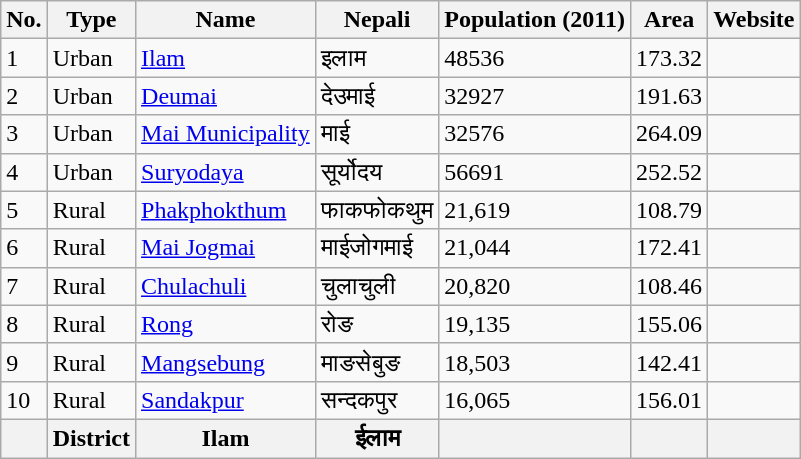<table class="wikitable">
<tr>
<th>No.</th>
<th>Type</th>
<th>Name</th>
<th>Nepali</th>
<th>Population (2011)</th>
<th>Area</th>
<th>Website</th>
</tr>
<tr>
<td>1</td>
<td>Urban</td>
<td><a href='#'>Ilam</a></td>
<td>इलाम</td>
<td>48536</td>
<td>173.32</td>
<td></td>
</tr>
<tr>
<td>2</td>
<td>Urban</td>
<td><a href='#'>Deumai</a></td>
<td>देउमाई</td>
<td>32927</td>
<td>191.63</td>
<td></td>
</tr>
<tr>
<td>3</td>
<td>Urban</td>
<td><a href='#'>Mai Municipality</a></td>
<td>माई</td>
<td>32576</td>
<td>264.09</td>
<td> </td>
</tr>
<tr>
<td>4</td>
<td>Urban</td>
<td><a href='#'>Suryodaya</a></td>
<td>सूर्योदय</td>
<td>56691</td>
<td>252.52</td>
<td> </td>
</tr>
<tr>
<td>5</td>
<td>Rural</td>
<td><a href='#'>Phakphokthum</a></td>
<td>फाकफोकथुम</td>
<td>21,619</td>
<td>108.79</td>
<td></td>
</tr>
<tr>
<td>6</td>
<td>Rural</td>
<td><a href='#'>Mai Jogmai</a></td>
<td>माईजोगमाई</td>
<td>21,044</td>
<td>172.41</td>
<td></td>
</tr>
<tr>
<td>7</td>
<td>Rural</td>
<td><a href='#'>Chulachuli</a></td>
<td>चुलाचुली</td>
<td>20,820</td>
<td>108.46</td>
<td></td>
</tr>
<tr>
<td>8</td>
<td>Rural</td>
<td><a href='#'>Rong</a></td>
<td>रोङ</td>
<td>19,135</td>
<td>155.06</td>
<td></td>
</tr>
<tr>
<td>9</td>
<td>Rural</td>
<td><a href='#'>Mangsebung</a></td>
<td>माङसेबुङ</td>
<td>18,503</td>
<td>142.41</td>
<td></td>
</tr>
<tr>
<td>10</td>
<td>Rural</td>
<td><a href='#'>Sandakpur</a></td>
<td>सन्दकपुर</td>
<td>16,065</td>
<td>156.01</td>
<td></td>
</tr>
<tr>
<th></th>
<th>District</th>
<th>Ilam</th>
<th>ईलाम</th>
<th></th>
<th></th>
<th></th>
</tr>
</table>
